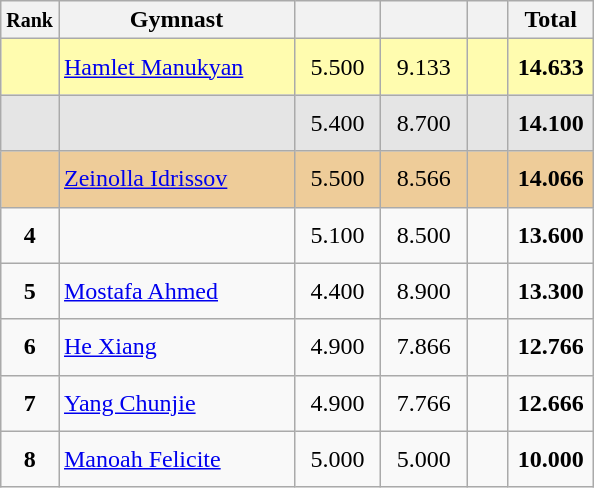<table style="text-align:center;" class="wikitable sortable">
<tr>
<th scope="col" style="width:15px;"><small>Rank</small></th>
<th scope="col" style="width:150px;">Gymnast</th>
<th scope="col" style="width:50px;"><small></small></th>
<th scope="col" style="width:50px;"><small></small></th>
<th scope="col" style="width:20px;"><small></small></th>
<th scope="col" style="width:50px;">Total</th>
</tr>
<tr style="background:#fffcaf;">
<td scope="row" style="text-align:center"><strong></strong></td>
<td style="height:30px; text-align:left;"> <a href='#'>Hamlet Manukyan</a></td>
<td>5.500</td>
<td>9.133</td>
<td></td>
<td><strong>14.633</strong></td>
</tr>
<tr style="background:#e5e5e5;">
<td scope="row" style="text-align:center"><strong></strong></td>
<td style="height:30px; text-align:left;"></td>
<td>5.400</td>
<td>8.700</td>
<td></td>
<td><strong>14.100</strong></td>
</tr>
<tr style="background:#ec9;">
<td scope="row" style="text-align:center"><strong></strong></td>
<td style="height:30px; text-align:left;"> <a href='#'>Zeinolla Idrissov</a></td>
<td>5.500</td>
<td>8.566</td>
<td></td>
<td><strong>14.066</strong></td>
</tr>
<tr>
<td scope="row" style="text-align:center"><strong>4</strong></td>
<td style="height:30px; text-align:left;"></td>
<td>5.100</td>
<td>8.500</td>
<td></td>
<td><strong>13.600</strong></td>
</tr>
<tr>
<td scope="row" style="text-align:center"><strong>5</strong></td>
<td style="height:30px; text-align:left;"> <a href='#'>Mostafa Ahmed</a></td>
<td>4.400</td>
<td>8.900</td>
<td></td>
<td><strong>13.300</strong></td>
</tr>
<tr>
<td scope="row" style="text-align:center"><strong>6</strong></td>
<td style="height:30px; text-align:left;"> <a href='#'>He Xiang</a></td>
<td>4.900</td>
<td>7.866</td>
<td></td>
<td><strong>12.766</strong></td>
</tr>
<tr>
<td scope="row" style="text-align:center"><strong>7</strong></td>
<td style="height:30px; text-align:left;"> <a href='#'>Yang Chunjie</a></td>
<td>4.900</td>
<td>7.766</td>
<td></td>
<td><strong>12.666</strong></td>
</tr>
<tr>
<td scope="row" style="text-align:center"><strong>8</strong></td>
<td style="height:30px; text-align:left;"> <a href='#'>Manoah Felicite</a></td>
<td>5.000</td>
<td>5.000</td>
<td></td>
<td><strong>10.000</strong></td>
</tr>
</table>
